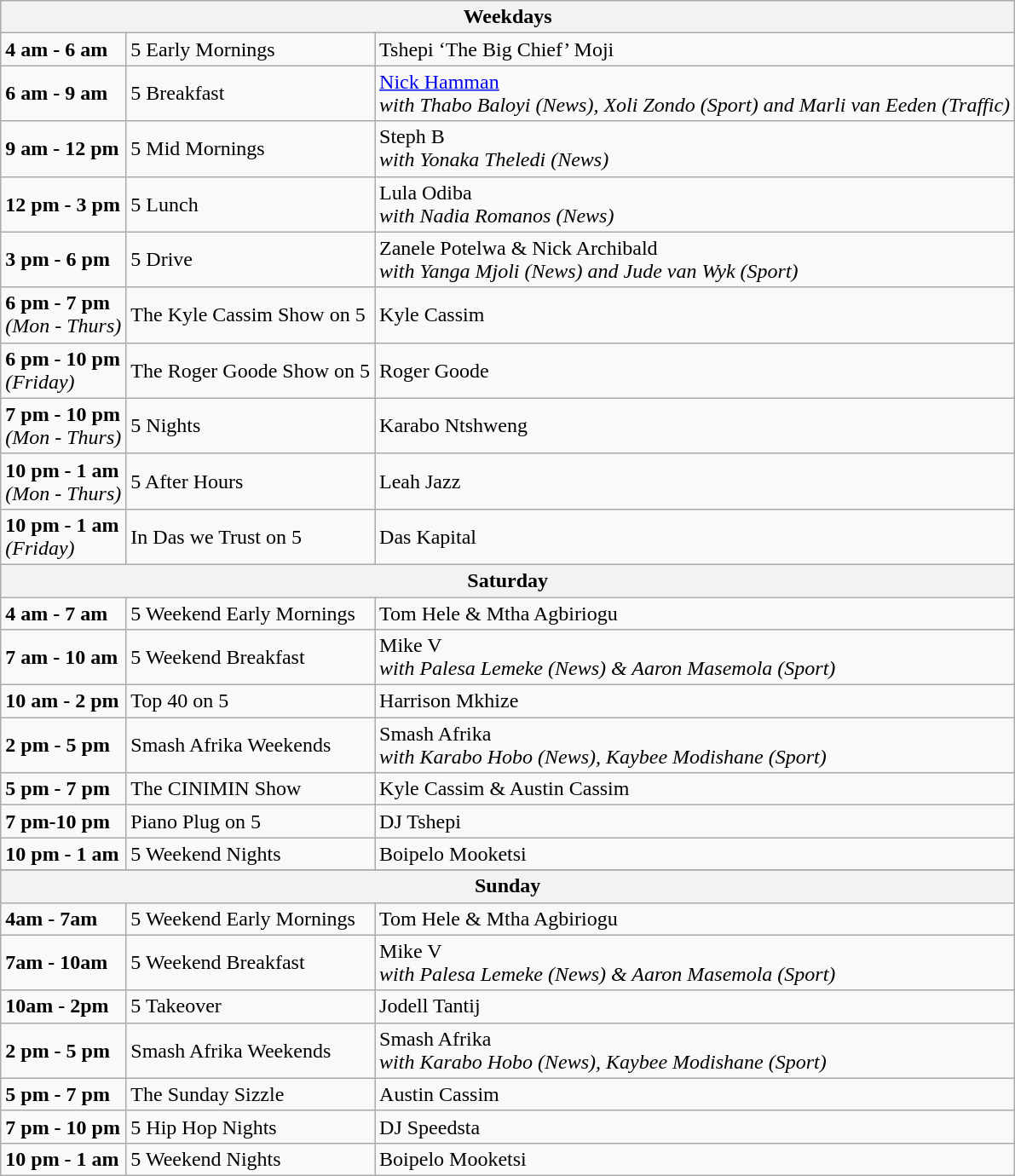<table class="wikitable">
<tr>
<th colspan="3">Weekdays</th>
</tr>
<tr>
<td><strong>4 am - 6 am</strong></td>
<td>5 Early Mornings</td>
<td>Tshepi ‘The Big Chief’ Moji</td>
</tr>
<tr>
<td><strong>6 am - 9 am</strong></td>
<td>5 Breakfast</td>
<td><a href='#'>Nick Hamman</a><br><em>with Thabo Baloyi (News), Xoli Zondo (Sport)</em> 
<em>and Marli van Eeden (Traffic)</em></td>
</tr>
<tr>
<td><strong>9 am - 12 pm</strong></td>
<td>5 Mid Mornings</td>
<td>Steph B<br><em>with Yonaka Theledi (News)</em></td>
</tr>
<tr>
<td><strong>12 pm - 3 pm</strong></td>
<td>5 Lunch</td>
<td>Lula Odiba<br><em>with Nadia Romanos (News)</em></td>
</tr>
<tr>
<td><strong>3 pm - 6 pm</strong></td>
<td>5 Drive</td>
<td>Zanele Potelwa & Nick Archibald<br><em>with Yanga Mjoli (News) and Jude van Wyk (Sport)</em></td>
</tr>
<tr>
<td><strong>6 pm - 7 pm</strong><br><em>(Mon - Thurs)</em></td>
<td>The Kyle Cassim Show on 5</td>
<td>Kyle Cassim</td>
</tr>
<tr>
<td><strong>6 pm - 10 pm</strong><br><em>(Friday)</em></td>
<td>The Roger Goode Show on 5</td>
<td>Roger Goode</td>
</tr>
<tr>
<td><strong>7 pm - 10 pm</strong><br><em>(Mon - Thurs)</em></td>
<td>5 Nights</td>
<td>Karabo Ntshweng</td>
</tr>
<tr>
<td><strong>10 pm - 1 am</strong><br><em>(Mon - Thurs)</em></td>
<td>5 After Hours</td>
<td>Leah Jazz</td>
</tr>
<tr>
<td><strong>10 pm - 1 am</strong><br><em>(Friday)</em></td>
<td>In Das we Trust on 5</td>
<td>Das Kapital</td>
</tr>
<tr>
<th colspan="3">Saturday</th>
</tr>
<tr>
<td><strong>4 am - 7 am</strong></td>
<td>5 Weekend Early Mornings</td>
<td>Tom Hele & Mtha Agbiriogu</td>
</tr>
<tr>
<td><strong>7 am - 10 am</strong></td>
<td>5 Weekend Breakfast</td>
<td>Mike V<br><em>with Palesa Lemeke (News) & Aaron Masemola (Sport)</em></td>
</tr>
<tr>
<td><strong>10 am - 2 pm</strong></td>
<td>Top 40 on 5</td>
<td>Harrison Mkhize</td>
</tr>
<tr>
<td><strong>2 pm - 5 pm</strong></td>
<td>Smash Afrika Weekends</td>
<td>Smash Afrika<br><em>with Karabo Hobo (News), Kaybee Modishane (Sport)</em></td>
</tr>
<tr>
<td><strong>5 pm - 7 pm</strong></td>
<td>The CINIMIN Show</td>
<td>Kyle Cassim & Austin Cassim</td>
</tr>
<tr>
<td><strong>7 pm-10 pm</strong></td>
<td>Piano Plug on 5</td>
<td>DJ Tshepi</td>
</tr>
<tr>
<td><strong>10 pm - 1 am</strong></td>
<td>5 Weekend Nights</td>
<td>Boipelo Mooketsi</td>
</tr>
<tr>
</tr>
<tr>
<th colspan="3">Sunday</th>
</tr>
<tr>
<td><strong>4am - 7am</strong></td>
<td>5 Weekend Early Mornings</td>
<td>Tom Hele & Mtha Agbiriogu</td>
</tr>
<tr>
<td><strong>7am - 10am</strong></td>
<td>5 Weekend Breakfast</td>
<td>Mike V<br><em>with Palesa Lemeke (News) & Aaron Masemola (Sport)</em></td>
</tr>
<tr>
<td><strong>10am - 2pm</strong></td>
<td>5 Takeover</td>
<td>Jodell Tantij</td>
</tr>
<tr>
<td><strong>2 pm - 5 pm</strong></td>
<td>Smash Afrika Weekends</td>
<td>Smash Afrika<br><em>with Karabo Hobo (News), Kaybee Modishane (Sport)</em></td>
</tr>
<tr>
<td><strong>5 pm - 7 pm</strong></td>
<td>The Sunday Sizzle</td>
<td>Austin Cassim</td>
</tr>
<tr>
<td><strong>7 pm - 10 pm</strong></td>
<td>5 Hip Hop Nights</td>
<td>DJ Speedsta</td>
</tr>
<tr>
<td><strong>10 pm - 1 am</strong></td>
<td>5 Weekend Nights</td>
<td>Boipelo Mooketsi</td>
</tr>
</table>
